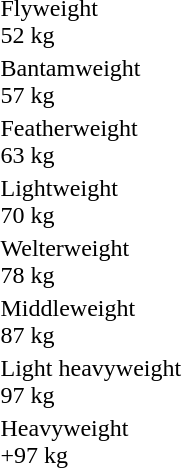<table>
<tr>
<td>Flyweight<br>52 kg</td>
<td></td>
<td></td>
<td></td>
</tr>
<tr>
<td>Bantamweight<br>57 kg</td>
<td></td>
<td></td>
<td></td>
</tr>
<tr>
<td>Featherweight<br>63 kg</td>
<td></td>
<td></td>
<td></td>
</tr>
<tr>
<td>Lightweight<br>70 kg</td>
<td></td>
<td></td>
<td></td>
</tr>
<tr>
<td>Welterweight<br>78 kg</td>
<td></td>
<td></td>
<td></td>
</tr>
<tr>
<td>Middleweight<br>87 kg</td>
<td></td>
<td></td>
<td></td>
</tr>
<tr>
<td>Light heavyweight<br>97 kg</td>
<td></td>
<td></td>
<td></td>
</tr>
<tr>
<td>Heavyweight<br>+97 kg</td>
<td></td>
<td></td>
<td></td>
</tr>
</table>
